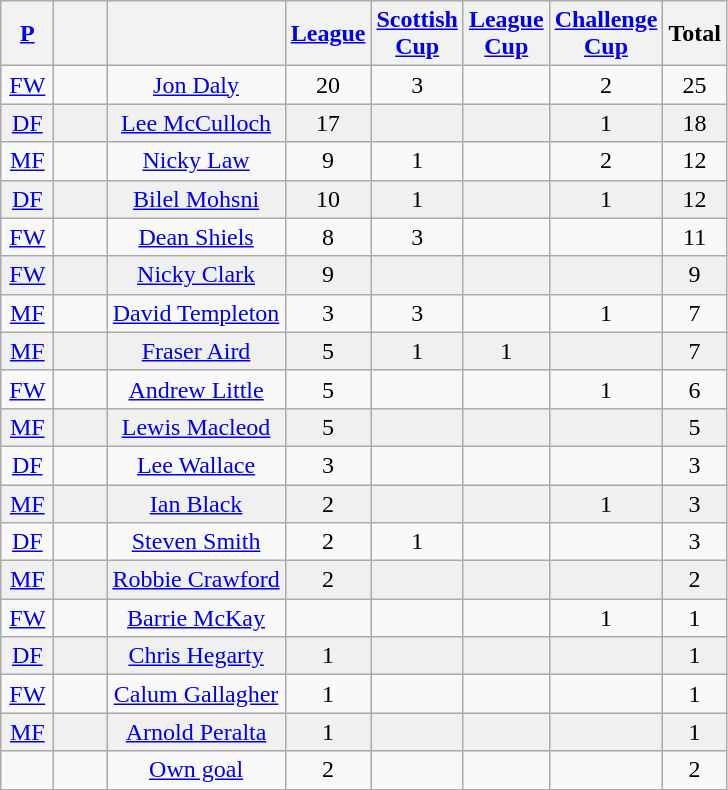<table class="wikitable sortable" style="text-align: center;">
<tr>
<th width=28><a href='#'>P</a><br></th>
<th width=28><br></th>
<th><br></th>
<th><a href='#'>League</a><br></th>
<th><a href='#'>Scottish<br>Cup</a><br></th>
<th><a href='#'>League<br>Cup</a><br></th>
<th><a href='#'>Challenge<br>Cup</a><br></th>
<th>Total<br></th>
</tr>
<tr>
<td><a href='#'>FW</a></td>
<td></td>
<td><a href='#'>Jon Daly</a></td>
<td>20</td>
<td>3</td>
<td></td>
<td>2</td>
<td>25</td>
</tr>
<tr bgcolor = "#F0F0F0">
<td><a href='#'>DF</a></td>
<td></td>
<td><a href='#'>Lee McCulloch</a></td>
<td>17</td>
<td></td>
<td></td>
<td>1</td>
<td>18</td>
</tr>
<tr>
<td><a href='#'>MF</a></td>
<td></td>
<td><a href='#'>Nicky Law</a></td>
<td>9</td>
<td>1</td>
<td></td>
<td>2</td>
<td>12</td>
</tr>
<tr bgcolor = "#F0F0F0">
<td><a href='#'>DF</a></td>
<td></td>
<td><a href='#'>Bilel Mohsni</a></td>
<td>10</td>
<td>1</td>
<td></td>
<td>1</td>
<td>12</td>
</tr>
<tr>
<td><a href='#'>FW</a></td>
<td></td>
<td><a href='#'>Dean Shiels</a></td>
<td>8</td>
<td>3</td>
<td></td>
<td></td>
<td>11</td>
</tr>
<tr bgcolor = "#F0F0F0">
<td><a href='#'>FW</a></td>
<td></td>
<td><a href='#'>Nicky Clark</a></td>
<td>9</td>
<td></td>
<td></td>
<td></td>
<td>9</td>
</tr>
<tr>
<td><a href='#'>MF</a></td>
<td></td>
<td><a href='#'>David Templeton</a></td>
<td>3</td>
<td>3</td>
<td></td>
<td>1</td>
<td>7</td>
</tr>
<tr bgcolor = "#F0F0F0">
<td><a href='#'>MF</a></td>
<td></td>
<td><a href='#'>Fraser Aird</a></td>
<td>5</td>
<td>1</td>
<td>1</td>
<td></td>
<td>7</td>
</tr>
<tr>
<td><a href='#'>FW</a></td>
<td></td>
<td><a href='#'>Andrew Little</a></td>
<td>5</td>
<td></td>
<td></td>
<td>1</td>
<td>6</td>
</tr>
<tr bgcolor = "#F0F0F0">
<td><a href='#'>MF</a></td>
<td></td>
<td><a href='#'>Lewis Macleod</a></td>
<td>5</td>
<td></td>
<td></td>
<td></td>
<td>5</td>
</tr>
<tr>
<td><a href='#'>DF</a></td>
<td></td>
<td><a href='#'>Lee Wallace</a></td>
<td>3</td>
<td></td>
<td></td>
<td></td>
<td>3</td>
</tr>
<tr bgcolor = "#F0F0F0">
<td><a href='#'>MF</a></td>
<td></td>
<td><a href='#'>Ian Black</a></td>
<td>2</td>
<td></td>
<td></td>
<td>1</td>
<td>3</td>
</tr>
<tr>
<td><a href='#'>DF</a></td>
<td></td>
<td><a href='#'>Steven Smith</a></td>
<td>2</td>
<td>1</td>
<td></td>
<td></td>
<td>3</td>
</tr>
<tr bgcolor = "#F0F0F0">
<td><a href='#'>MF</a></td>
<td></td>
<td><a href='#'>Robbie Crawford</a></td>
<td>2</td>
<td></td>
<td></td>
<td></td>
<td>2</td>
</tr>
<tr>
<td><a href='#'>FW</a></td>
<td></td>
<td><a href='#'>Barrie McKay</a></td>
<td></td>
<td></td>
<td></td>
<td>1</td>
<td>1</td>
</tr>
<tr bgcolor = "#F0F0F0">
<td><a href='#'>DF</a></td>
<td></td>
<td><a href='#'>Chris Hegarty</a></td>
<td>1</td>
<td></td>
<td></td>
<td></td>
<td>1</td>
</tr>
<tr>
<td><a href='#'>FW</a></td>
<td></td>
<td><a href='#'>Calum Gallagher</a></td>
<td>1</td>
<td></td>
<td></td>
<td></td>
<td>1</td>
</tr>
<tr bgcolor = "#F0F0F0">
<td><a href='#'>MF</a></td>
<td></td>
<td><a href='#'>Arnold Peralta</a></td>
<td>1</td>
<td></td>
<td></td>
<td></td>
<td>1</td>
</tr>
<tr>
<td></td>
<td></td>
<td><a href='#'>Own goal</a></td>
<td>2</td>
<td></td>
<td></td>
<td></td>
<td>2</td>
</tr>
</table>
